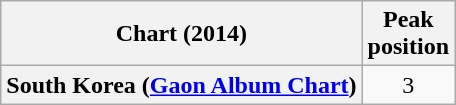<table class="wikitable plainrowheaders" style="text-align:center;">
<tr>
<th>Chart (2014)</th>
<th>Peak<br>position</th>
</tr>
<tr>
<th scope="row">South Korea (<a href='#'>Gaon Album Chart</a>)</th>
<td>3</td>
</tr>
</table>
